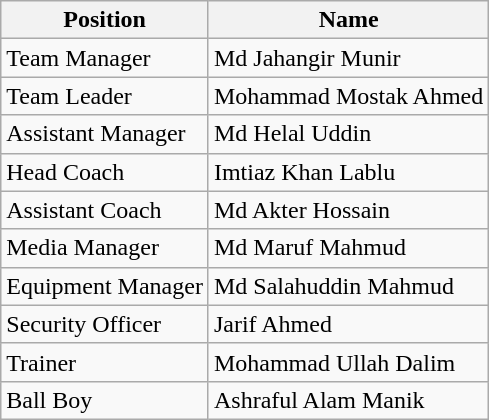<table class="wikitable">
<tr>
<th>Position</th>
<th>Name</th>
</tr>
<tr>
<td>Team Manager</td>
<td> Md Jahangir Munir</td>
</tr>
<tr>
<td>Team Leader</td>
<td> Mohammad Mostak Ahmed</td>
</tr>
<tr>
<td>Assistant Manager</td>
<td> Md Helal Uddin</td>
</tr>
<tr>
<td>Head Coach</td>
<td> Imtiaz Khan Lablu</td>
</tr>
<tr>
<td>Assistant Coach</td>
<td> Md Akter Hossain</td>
</tr>
<tr>
<td>Media Manager</td>
<td> Md Maruf Mahmud</td>
</tr>
<tr>
<td>Equipment Manager</td>
<td> Md Salahuddin Mahmud</td>
</tr>
<tr>
<td>Security Officer</td>
<td> Jarif Ahmed</td>
</tr>
<tr>
<td>Trainer</td>
<td> Mohammad Ullah Dalim</td>
</tr>
<tr>
<td>Ball Boy</td>
<td> Ashraful Alam Manik</td>
</tr>
</table>
